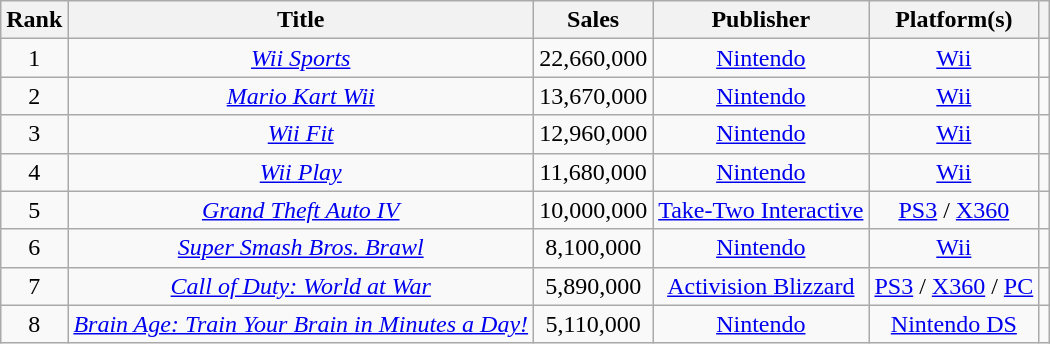<table class="wikitable sortable" style="text-align:center">
<tr>
<th>Rank</th>
<th>Title</th>
<th>Sales</th>
<th>Publisher</th>
<th>Platform(s)</th>
<th class="unsortable"></th>
</tr>
<tr>
<td>1</td>
<td><em><a href='#'>Wii Sports</a></em></td>
<td>22,660,000</td>
<td><a href='#'>Nintendo</a></td>
<td><a href='#'>Wii</a></td>
<td></td>
</tr>
<tr>
<td>2</td>
<td><em><a href='#'>Mario Kart Wii</a></em></td>
<td>13,670,000</td>
<td><a href='#'>Nintendo</a></td>
<td><a href='#'>Wii</a></td>
<td></td>
</tr>
<tr>
<td>3</td>
<td><em><a href='#'>Wii Fit</a></em></td>
<td>12,960,000</td>
<td><a href='#'>Nintendo</a></td>
<td><a href='#'>Wii</a></td>
<td></td>
</tr>
<tr>
<td>4</td>
<td><em><a href='#'>Wii Play</a></em></td>
<td>11,680,000</td>
<td><a href='#'>Nintendo</a></td>
<td><a href='#'>Wii</a></td>
<td></td>
</tr>
<tr>
<td>5</td>
<td><em><a href='#'>Grand Theft Auto IV</a></em></td>
<td>10,000,000</td>
<td><a href='#'>Take-Two Interactive</a></td>
<td><a href='#'>PS3</a> / <a href='#'>X360</a></td>
<td></td>
</tr>
<tr>
<td>6</td>
<td><em><a href='#'>Super Smash Bros. Brawl</a></em></td>
<td>8,100,000</td>
<td><a href='#'>Nintendo</a></td>
<td><a href='#'>Wii</a></td>
<td></td>
</tr>
<tr>
<td>7</td>
<td><em><a href='#'>Call of Duty: World at War</a></em></td>
<td>5,890,000</td>
<td><a href='#'>Activision Blizzard</a></td>
<td><a href='#'>PS3</a> / <a href='#'>X360</a> / <a href='#'>PC</a></td>
<td></td>
</tr>
<tr>
<td>8</td>
<td><em><a href='#'>Brain Age: Train Your Brain in Minutes a Day!</a></em></td>
<td>5,110,000</td>
<td><a href='#'>Nintendo</a></td>
<td><a href='#'>Nintendo DS</a></td>
<td></td>
</tr>
</table>
